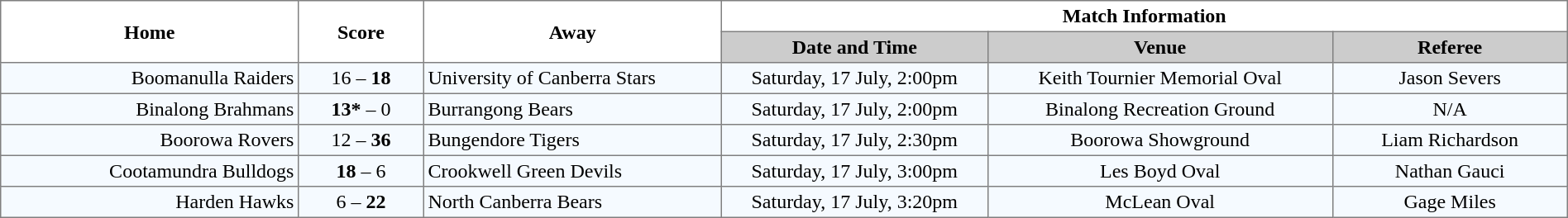<table width="100%" cellspacing="0" cellpadding="3" border="1" style="border-collapse:collapse;  text-align:center;">
<tr>
<th rowspan="2" width="19%">Home</th>
<th rowspan="2" width="8%">Score</th>
<th rowspan="2" width="19%">Away</th>
<th colspan="3">Match Information</th>
</tr>
<tr bgcolor="#CCCCCC">
<th width="17%">Date and Time</th>
<th width="22%">Venue</th>
<th width="50%">Referee</th>
</tr>
<tr style="text-align:center; background:#f5faff;">
<td align="right">Boomanulla Raiders </td>
<td>16 – <strong>18</strong></td>
<td align="left"> University of Canberra Stars</td>
<td>Saturday, 17 July, 2:00pm</td>
<td>Keith Tournier Memorial Oval</td>
<td>Jason Severs</td>
</tr>
<tr style="text-align:center; background:#f5faff;">
<td align="right">Binalong Brahmans </td>
<td><strong>13*</strong> – 0</td>
<td align="left"> Burrangong Bears</td>
<td>Saturday, 17 July, 2:00pm</td>
<td>Binalong Recreation Ground</td>
<td>N/A</td>
</tr>
<tr style="text-align:center; background:#f5faff;">
<td align="right">Boorowa Rovers </td>
<td>12 – <strong>36</strong></td>
<td align="left"> Bungendore Tigers</td>
<td>Saturday, 17 July, 2:30pm</td>
<td>Boorowa Showground</td>
<td>Liam Richardson</td>
</tr>
<tr style="text-align:center; background:#f5faff;">
<td align="right">Cootamundra Bulldogs </td>
<td><strong>18</strong> – 6</td>
<td align="left"> Crookwell Green Devils</td>
<td>Saturday, 17 July, 3:00pm</td>
<td>Les Boyd Oval</td>
<td>Nathan Gauci</td>
</tr>
<tr style="text-align:center; background:#f5faff;">
<td align="right">Harden Hawks </td>
<td>6 – <strong>22</strong></td>
<td align="left"> North Canberra Bears</td>
<td>Saturday, 17 July, 3:20pm</td>
<td>McLean Oval</td>
<td>Gage Miles</td>
</tr>
</table>
